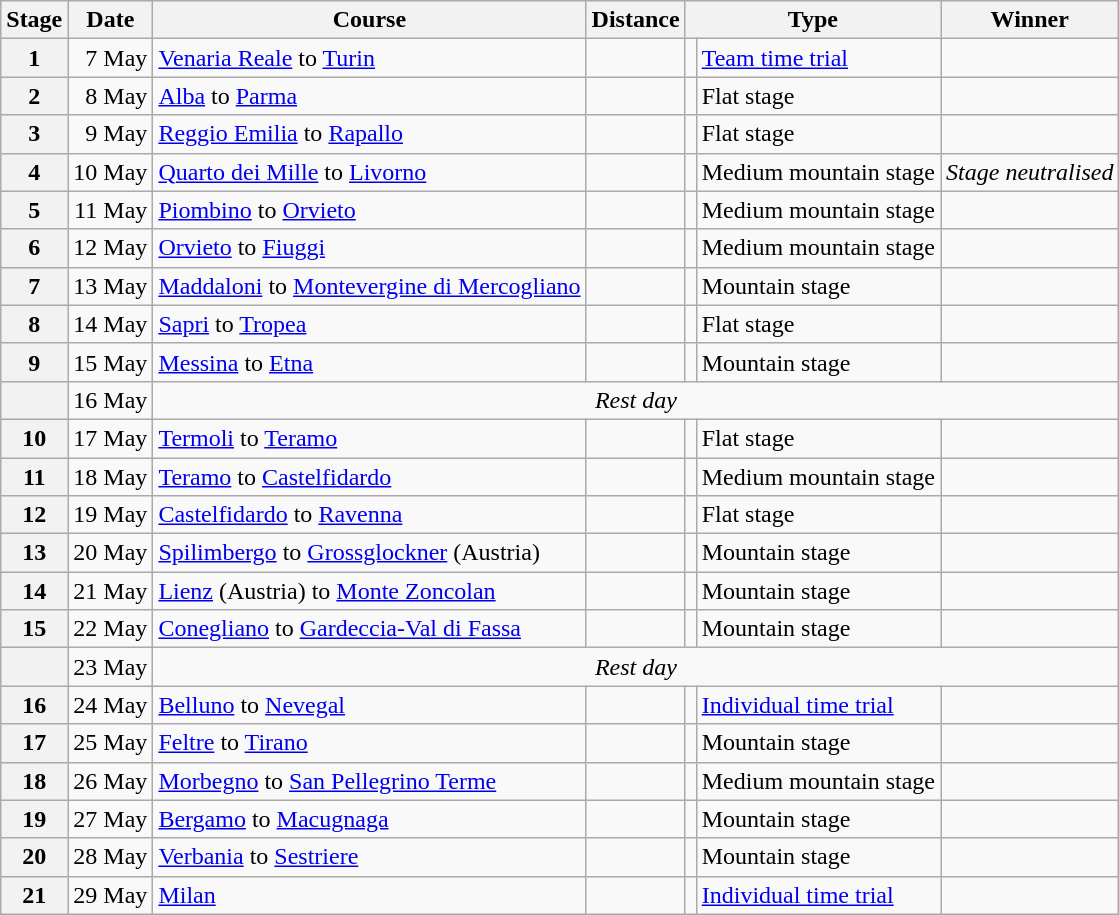<table class="wikitable">
<tr>
<th>Stage</th>
<th>Date</th>
<th>Course</th>
<th>Distance</th>
<th colspan="2">Type</th>
<th>Winner</th>
</tr>
<tr>
<th style="text-align:center">1</th>
<td align=right>7 May</td>
<td><a href='#'>Venaria Reale</a> to <a href='#'>Turin</a></td>
<td style="text-align:center;"></td>
<td></td>
<td><a href='#'>Team time trial</a></td>
<td></td>
</tr>
<tr>
<th style="text-align:center">2</th>
<td align=right>8 May</td>
<td><a href='#'>Alba</a> to <a href='#'>Parma</a></td>
<td style="text-align:center;"></td>
<td></td>
<td>Flat stage</td>
<td></td>
</tr>
<tr>
<th style="text-align:center">3</th>
<td align=right>9 May</td>
<td><a href='#'>Reggio Emilia</a> to <a href='#'>Rapallo</a></td>
<td style="text-align:center;"></td>
<td></td>
<td>Flat stage</td>
<td></td>
</tr>
<tr>
<th style="text-align:center">4</th>
<td align=right>10 May</td>
<td><a href='#'>Quarto dei Mille</a> to <a href='#'>Livorno</a></td>
<td style="text-align:center;"></td>
<td></td>
<td>Medium mountain stage</td>
<td><em>Stage neutralised</em></td>
</tr>
<tr>
<th style="text-align:center">5</th>
<td align=right>11 May</td>
<td><a href='#'>Piombino</a> to <a href='#'>Orvieto</a></td>
<td style="text-align:center;"></td>
<td></td>
<td>Medium mountain stage</td>
<td></td>
</tr>
<tr>
<th style="text-align:center">6</th>
<td align=right>12 May</td>
<td><a href='#'>Orvieto</a> to <a href='#'>Fiuggi</a></td>
<td style="text-align:center;"></td>
<td></td>
<td>Medium mountain stage</td>
<td></td>
</tr>
<tr>
<th style="text-align:center">7</th>
<td align=right>13 May</td>
<td><a href='#'>Maddaloni</a> to <a href='#'>Montevergine di Mercogliano</a></td>
<td style="text-align:center;"></td>
<td></td>
<td>Mountain stage</td>
<td></td>
</tr>
<tr>
<th style="text-align:center">8</th>
<td align=right>14 May</td>
<td><a href='#'>Sapri</a> to <a href='#'>Tropea</a></td>
<td style="text-align:center;"></td>
<td></td>
<td>Flat stage</td>
<td></td>
</tr>
<tr>
<th style="text-align:center">9</th>
<td align-right>15 May</td>
<td><a href='#'>Messina</a> to <a href='#'>Etna</a></td>
<td style="text-align:center;"></td>
<td></td>
<td>Mountain stage</td>
<td><s></s><br></td>
</tr>
<tr>
<th></th>
<td align="right">16 May</td>
<td colspan="6" style="text-align:center;"><em>Rest day</em></td>
</tr>
<tr>
<th style="text-align:center">10</th>
<td align-right>17 May</td>
<td><a href='#'>Termoli</a> to <a href='#'>Teramo</a></td>
<td style="text-align:center;"></td>
<td></td>
<td>Flat stage</td>
<td></td>
</tr>
<tr>
<th style="text-align:center">11</th>
<td align-right>18 May</td>
<td><a href='#'>Teramo</a> to <a href='#'>Castelfidardo</a></td>
<td style="text-align:center;"></td>
<td></td>
<td>Medium mountain stage</td>
<td></td>
</tr>
<tr>
<th style="text-align:center">12</th>
<td align-right>19 May</td>
<td><a href='#'>Castelfidardo</a> to <a href='#'>Ravenna</a></td>
<td style="text-align:center;"></td>
<td></td>
<td>Flat stage</td>
<td></td>
</tr>
<tr>
<th style="text-align:center">13</th>
<td align-right>20 May</td>
<td><a href='#'>Spilimbergo</a> to <a href='#'>Grossglockner</a> (Austria)</td>
<td style="text-align:center;"></td>
<td></td>
<td>Mountain stage</td>
<td></td>
</tr>
<tr>
<th style="text-align:center">14</th>
<td align-right>21 May</td>
<td><a href='#'>Lienz</a> (Austria) to <a href='#'>Monte Zoncolan</a></td>
<td style="text-align:center;"></td>
<td></td>
<td>Mountain stage</td>
<td></td>
</tr>
<tr>
<th style="text-align:center">15</th>
<td align-right>22 May</td>
<td><a href='#'>Conegliano</a> to <a href='#'>Gardeccia-Val di Fassa</a></td>
<td style="text-align:center;"></td>
<td></td>
<td>Mountain stage</td>
<td></td>
</tr>
<tr>
<th></th>
<td align="right">23 May</td>
<td colspan="6" style="text-align:center;"><em>Rest day</em></td>
</tr>
<tr>
<th style="text-align:center">16</th>
<td align=right>24 May</td>
<td><a href='#'>Belluno</a> to <a href='#'>Nevegal</a></td>
<td style="text-align:center;"></td>
<td></td>
<td><a href='#'>Individual time trial</a></td>
<td><s></s><br></td>
</tr>
<tr>
<th style="text-align:center">17</th>
<td align=right>25 May</td>
<td><a href='#'>Feltre</a> to <a href='#'>Tirano</a></td>
<td style="text-align:center;"></td>
<td></td>
<td>Mountain stage</td>
<td></td>
</tr>
<tr>
<th style="text-align:center">18</th>
<td align=right>26 May</td>
<td><a href='#'>Morbegno</a> to <a href='#'>San Pellegrino Terme</a></td>
<td style="text-align:center;"></td>
<td></td>
<td>Medium mountain stage</td>
<td></td>
</tr>
<tr>
<th style="text-align:center">19</th>
<td align=right>27 May</td>
<td><a href='#'>Bergamo</a> to <a href='#'>Macugnaga</a></td>
<td style="text-align:center;"></td>
<td></td>
<td>Mountain stage</td>
<td></td>
</tr>
<tr>
<th style="text-align:center">20</th>
<td align=right>28 May</td>
<td><a href='#'>Verbania</a> to <a href='#'>Sestriere</a></td>
<td style="text-align:center;"></td>
<td></td>
<td>Mountain stage</td>
<td></td>
</tr>
<tr>
<th style="text-align:center">21</th>
<td align=right>29 May</td>
<td><a href='#'>Milan</a></td>
<td style="text-align:center;"></td>
<td></td>
<td><a href='#'>Individual time trial</a></td>
<td></td>
</tr>
</table>
